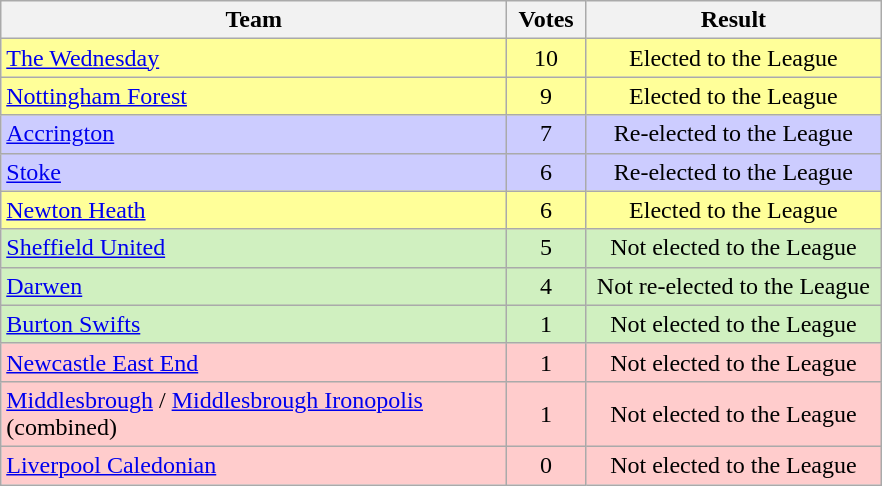<table class="wikitable" style="text-align: center;">
<tr>
<th width=330>Team</th>
<th width=45>Votes</th>
<th width=190>Result</th>
</tr>
<tr style="background:#ff9;">
<td align=left><a href='#'>The Wednesday</a></td>
<td>10</td>
<td>Elected to the League</td>
</tr>
<tr style="background:#ff9;">
<td align=left><a href='#'>Nottingham Forest</a></td>
<td>9</td>
<td>Elected to the League</td>
</tr>
<tr style="background:#ccf;">
<td align=left><a href='#'>Accrington</a></td>
<td>7</td>
<td>Re-elected to the League</td>
</tr>
<tr style="background:#ccf;">
<td align=left><a href='#'>Stoke</a></td>
<td>6</td>
<td>Re-elected to the League</td>
</tr>
<tr style="background:#ff9;">
<td align=left><a href='#'>Newton Heath</a></td>
<td>6</td>
<td>Elected to the League</td>
</tr>
<tr style="background:#d0f0c0;">
<td align=left><a href='#'>Sheffield United</a></td>
<td>5</td>
<td>Not elected to the League</td>
</tr>
<tr style="background:#D0F0C0;">
<td align=left><a href='#'>Darwen</a></td>
<td>4</td>
<td>Not re-elected to the League</td>
</tr>
<tr style="background:#d0f0c0;">
<td align=left><a href='#'>Burton Swifts</a></td>
<td>1</td>
<td>Not elected to the League</td>
</tr>
<tr style="background:#fcc;">
<td align=left><a href='#'>Newcastle East End</a></td>
<td>1</td>
<td>Not elected to the League</td>
</tr>
<tr style="background:#fcc;">
<td align=left><a href='#'>Middlesbrough</a> / <a href='#'>Middlesbrough Ironopolis</a> (combined)</td>
<td>1</td>
<td>Not elected to the League</td>
</tr>
<tr style="background:#fcc;">
<td align=left><a href='#'>Liverpool Caledonian</a></td>
<td>0</td>
<td>Not elected to the League</td>
</tr>
</table>
